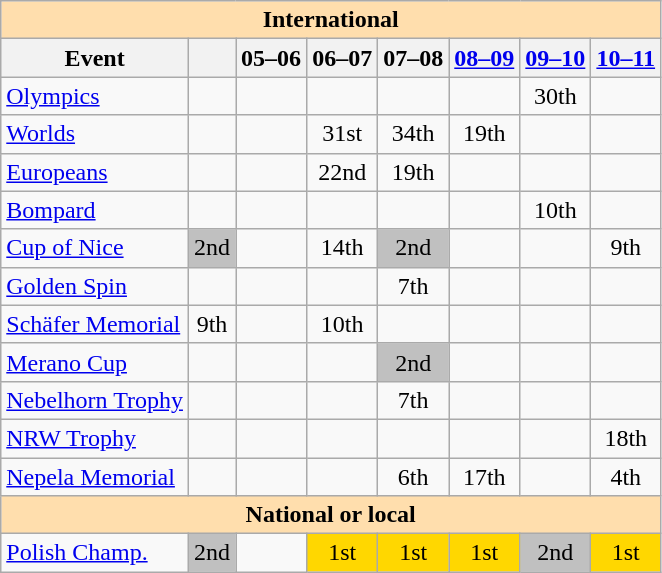<table class="wikitable" style="text-align:center">
<tr>
<th style="background-color: #ffdead; " colspan=8 align=center>International</th>
</tr>
<tr>
<th>Event</th>
<th></th>
<th>05–06</th>
<th>06–07</th>
<th>07–08</th>
<th><a href='#'>08–09</a></th>
<th><a href='#'>09–10</a></th>
<th><a href='#'>10–11</a></th>
</tr>
<tr>
<td align=left><a href='#'>Olympics</a></td>
<td></td>
<td></td>
<td></td>
<td></td>
<td></td>
<td>30th</td>
<td></td>
</tr>
<tr>
<td align=left><a href='#'>Worlds</a></td>
<td></td>
<td></td>
<td>31st</td>
<td>34th</td>
<td>19th</td>
<td></td>
<td></td>
</tr>
<tr>
<td align=left><a href='#'>Europeans</a></td>
<td></td>
<td></td>
<td>22nd</td>
<td>19th</td>
<td></td>
<td></td>
<td></td>
</tr>
<tr>
<td align=left> <a href='#'>Bompard</a></td>
<td></td>
<td></td>
<td></td>
<td></td>
<td></td>
<td>10th</td>
<td></td>
</tr>
<tr>
<td align=left><a href='#'>Cup of Nice</a></td>
<td bgcolor=silver>2nd</td>
<td></td>
<td>14th</td>
<td bgcolor=silver>2nd</td>
<td></td>
<td></td>
<td>9th</td>
</tr>
<tr>
<td align=left><a href='#'>Golden Spin</a></td>
<td></td>
<td></td>
<td></td>
<td>7th</td>
<td></td>
<td></td>
<td></td>
</tr>
<tr>
<td align=left><a href='#'>Schäfer Memorial</a></td>
<td>9th</td>
<td></td>
<td>10th</td>
<td></td>
<td></td>
<td></td>
<td></td>
</tr>
<tr>
<td align=left><a href='#'>Merano Cup</a></td>
<td></td>
<td></td>
<td></td>
<td bgcolor=silver>2nd</td>
<td></td>
<td></td>
<td></td>
</tr>
<tr>
<td align=left><a href='#'>Nebelhorn Trophy</a></td>
<td></td>
<td></td>
<td></td>
<td>7th</td>
<td></td>
<td></td>
<td></td>
</tr>
<tr>
<td align=left><a href='#'>NRW Trophy</a></td>
<td></td>
<td></td>
<td></td>
<td></td>
<td></td>
<td></td>
<td>18th</td>
</tr>
<tr>
<td align=left><a href='#'>Nepela Memorial</a></td>
<td></td>
<td></td>
<td></td>
<td>6th</td>
<td>17th</td>
<td></td>
<td>4th</td>
</tr>
<tr>
<th style="background-color: #ffdead; " colspan=8 align=center>National or local</th>
</tr>
<tr>
<td align=left><a href='#'>Polish Champ.</a></td>
<td bgcolor=silver>2nd</td>
<td></td>
<td bgcolor=gold>1st</td>
<td bgcolor=gold>1st</td>
<td bgcolor=gold>1st</td>
<td bgcolor=silver>2nd</td>
<td bgcolor=gold>1st</td>
</tr>
</table>
